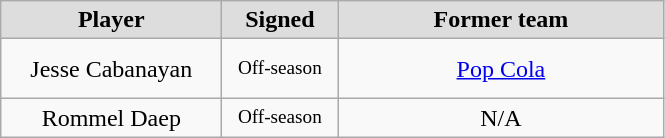<table class="wikitable" style="text-align: center">
<tr align="center" bgcolor="#dddddd">
<td style="width:140px"><strong>Player</strong></td>
<td style="width:70px"><strong>Signed</strong></td>
<td style="width:210px"><strong>Former team</strong></td>
</tr>
<tr style="height:40px">
<td>Jesse Cabanayan</td>
<td style="font-size: 80%">Off-season</td>
<td><a href='#'>Pop Cola</a></td>
</tr>
<tr>
<td>Rommel Daep</td>
<td style="font-size: 80%">Off-season</td>
<td>N/A</td>
</tr>
</table>
